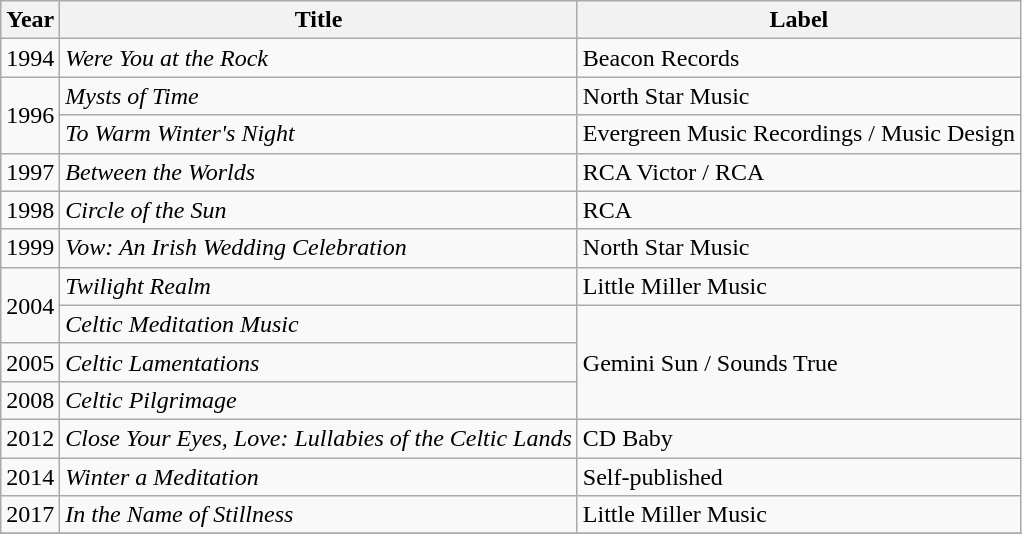<table class="wikitable">
<tr>
<th align="left">Year</th>
<th align="left">Title</th>
<th align="left">Label</th>
</tr>
<tr>
<td>1994</td>
<td><em>Were You at the Rock</em></td>
<td>Beacon Records</td>
</tr>
<tr>
<td rowspan="2">1996</td>
<td><em>Mysts of Time</em></td>
<td>North Star Music</td>
</tr>
<tr>
<td><em>To Warm Winter's Night</em></td>
<td>Evergreen Music Recordings / Music Design</td>
</tr>
<tr>
<td>1997</td>
<td><em>Between the Worlds</em></td>
<td>RCA Victor / RCA</td>
</tr>
<tr>
<td>1998</td>
<td><em>Circle of the Sun</em></td>
<td>RCA</td>
</tr>
<tr>
<td>1999</td>
<td><em>Vow: An Irish Wedding Celebration</em></td>
<td>North Star Music</td>
</tr>
<tr>
<td rowspan="2">2004</td>
<td><em>Twilight Realm</em></td>
<td>Little Miller Music</td>
</tr>
<tr>
<td><em>Celtic Meditation Music</em></td>
<td rowspan="3">Gemini Sun / Sounds True</td>
</tr>
<tr>
<td>2005</td>
<td><em>Celtic Lamentations</em></td>
</tr>
<tr>
<td>2008</td>
<td><em>Celtic Pilgrimage</em></td>
</tr>
<tr>
<td>2012</td>
<td><em>Close Your Eyes, Love: Lullabies of the Celtic Lands</em></td>
<td>CD Baby</td>
</tr>
<tr>
<td>2014</td>
<td><em>Winter a Meditation</em></td>
<td>Self-published</td>
</tr>
<tr>
<td>2017</td>
<td><em>In the Name of Stillness</em></td>
<td>Little Miller Music</td>
</tr>
<tr>
</tr>
</table>
